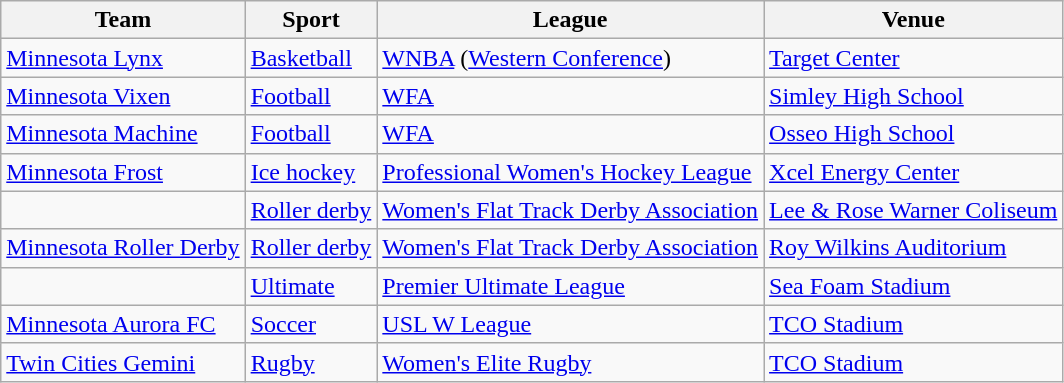<table class="wikitable sortable">
<tr>
<th>Team</th>
<th>Sport</th>
<th>League</th>
<th>Venue</th>
</tr>
<tr>
<td><a href='#'>Minnesota Lynx</a></td>
<td><a href='#'>Basketball</a></td>
<td><a href='#'>WNBA</a> (<a href='#'>Western Conference</a>)</td>
<td><a href='#'>Target Center</a></td>
</tr>
<tr>
<td><a href='#'>Minnesota Vixen</a></td>
<td><a href='#'>Football</a></td>
<td><a href='#'>WFA</a></td>
<td><a href='#'>Simley High School</a></td>
</tr>
<tr>
<td><a href='#'>Minnesota Machine</a></td>
<td><a href='#'>Football</a></td>
<td><a href='#'>WFA</a></td>
<td><a href='#'>Osseo High School</a></td>
</tr>
<tr>
<td><a href='#'>Minnesota Frost</a></td>
<td><a href='#'>Ice hockey</a></td>
<td><a href='#'>Professional Women's Hockey League</a></td>
<td><a href='#'>Xcel Energy Center</a></td>
</tr>
<tr>
<td></td>
<td><a href='#'>Roller derby</a></td>
<td><a href='#'>Women's Flat Track Derby Association</a></td>
<td><a href='#'>Lee & Rose Warner Coliseum</a></td>
</tr>
<tr>
<td><a href='#'>Minnesota Roller Derby</a></td>
<td><a href='#'>Roller derby</a></td>
<td><a href='#'>Women's Flat Track Derby Association</a></td>
<td><a href='#'>Roy Wilkins Auditorium</a></td>
</tr>
<tr>
<td></td>
<td><a href='#'>Ultimate</a></td>
<td><a href='#'>Premier Ultimate League</a></td>
<td><a href='#'>Sea Foam Stadium</a></td>
</tr>
<tr>
<td><a href='#'>Minnesota Aurora FC</a></td>
<td><a href='#'>Soccer</a></td>
<td><a href='#'>USL W League</a></td>
<td><a href='#'>TCO Stadium</a></td>
</tr>
<tr>
<td><a href='#'>Twin Cities Gemini</a></td>
<td><a href='#'>Rugby</a></td>
<td><a href='#'>Women's Elite Rugby</a></td>
<td><a href='#'>TCO Stadium</a></td>
</tr>
</table>
